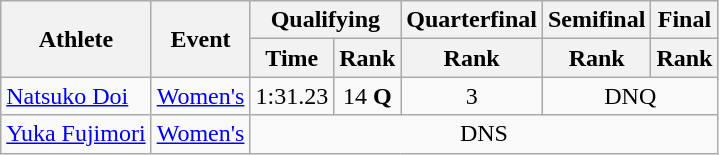<table class="wikitable">
<tr>
<th rowspan="2">Athlete</th>
<th rowspan="2">Event</th>
<th colspan="2">Qualifying</th>
<th>Quarterfinal</th>
<th>Semifinal</th>
<th>Final</th>
</tr>
<tr>
<th>Time</th>
<th>Rank</th>
<th>Rank</th>
<th>Rank</th>
<th>Rank</th>
</tr>
<tr>
<td><a href='#'>Natsuko Doi</a></td>
<td><a href='#'>Women's</a></td>
<td align=center>1:31.23</td>
<td align=center>14 <strong>Q</strong></td>
<td align=center>3</td>
<td align=center colspan=3>DNQ</td>
</tr>
<tr>
<td><a href='#'>Yuka Fujimori</a></td>
<td><a href='#'>Women's</a></td>
<td align=center colspan=5>DNS</td>
</tr>
</table>
